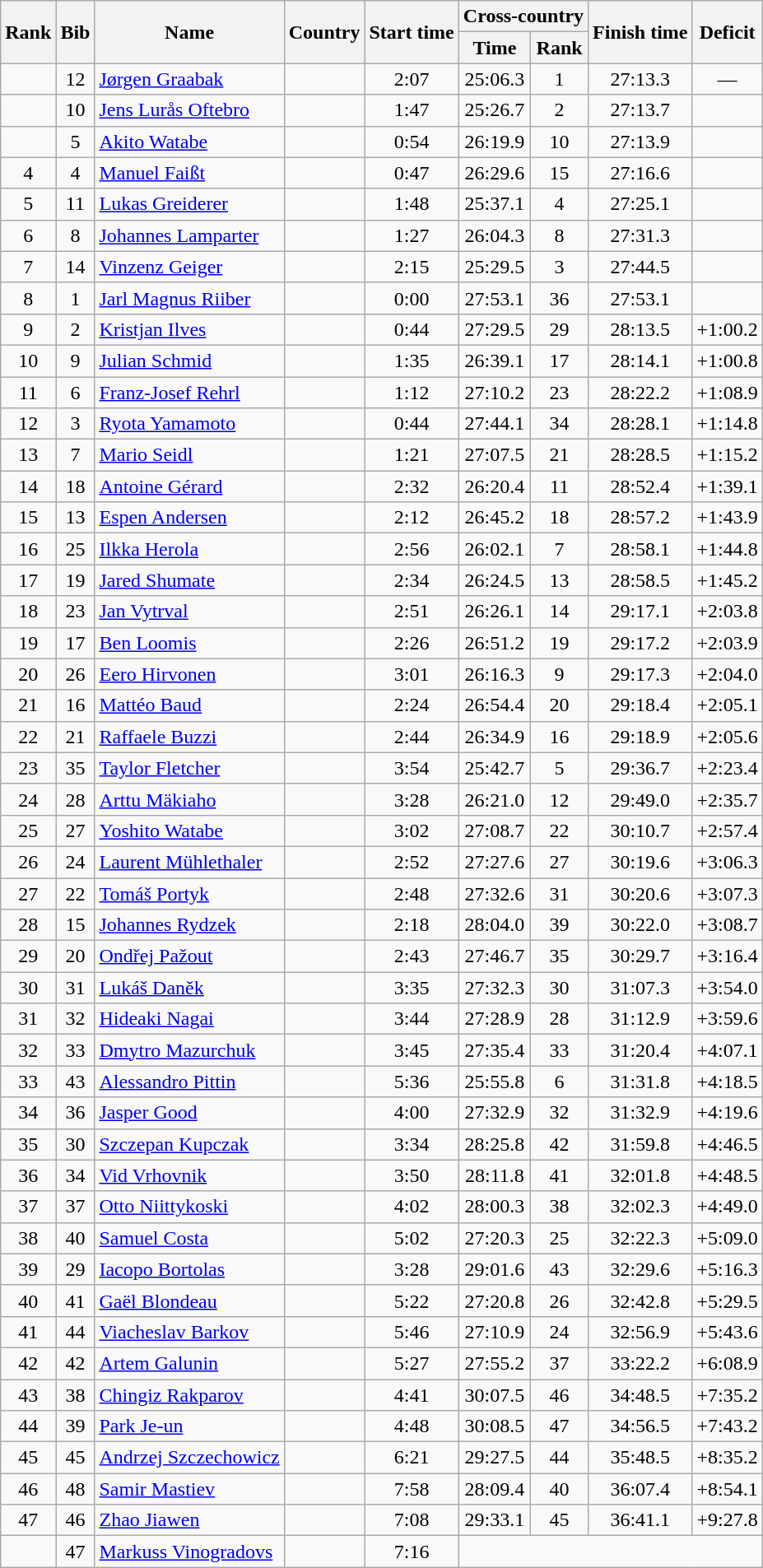<table class="wikitable sortable" style="text-align:center">
<tr>
<th rowspan=2>Rank</th>
<th rowspan=2>Bib</th>
<th rowspan=2>Name</th>
<th rowspan=2>Country</th>
<th rowspan=2>Start time</th>
<th colspan=2>Cross-country</th>
<th rowspan=2>Finish time</th>
<th rowspan=2>Deficit</th>
</tr>
<tr>
<th>Time</th>
<th>Rank</th>
</tr>
<tr>
<td></td>
<td>12</td>
<td align=left><a href='#'>Jørgen Graabak</a></td>
<td align=left></td>
<td>2:07</td>
<td>25:06.3</td>
<td>1</td>
<td>27:13.3</td>
<td>—</td>
</tr>
<tr>
<td></td>
<td>10</td>
<td align=left><a href='#'>Jens Lurås Oftebro</a></td>
<td align=left></td>
<td>1:47</td>
<td>25:26.7</td>
<td>2</td>
<td>27:13.7</td>
<td></td>
</tr>
<tr>
<td></td>
<td>5</td>
<td align=left><a href='#'>Akito Watabe</a></td>
<td align=left></td>
<td>0:54</td>
<td>26:19.9</td>
<td>10</td>
<td>27:13.9</td>
<td></td>
</tr>
<tr>
<td>4</td>
<td>4</td>
<td align=left><a href='#'>Manuel Faißt</a></td>
<td align=left></td>
<td>0:47</td>
<td>26:29.6</td>
<td>15</td>
<td>27:16.6</td>
<td></td>
</tr>
<tr>
<td>5</td>
<td>11</td>
<td align=left><a href='#'>Lukas Greiderer</a></td>
<td align=left></td>
<td>1:48</td>
<td>25:37.1</td>
<td>4</td>
<td>27:25.1</td>
<td></td>
</tr>
<tr>
<td>6</td>
<td>8</td>
<td align=left><a href='#'>Johannes Lamparter</a></td>
<td align=left></td>
<td>1:27</td>
<td>26:04.3</td>
<td>8</td>
<td>27:31.3</td>
<td></td>
</tr>
<tr>
<td>7</td>
<td>14</td>
<td align=left><a href='#'>Vinzenz Geiger</a></td>
<td align=left></td>
<td>2:15</td>
<td>25:29.5</td>
<td>3</td>
<td>27:44.5</td>
<td></td>
</tr>
<tr>
<td>8</td>
<td>1</td>
<td align=left><a href='#'>Jarl Magnus Riiber</a></td>
<td align=left></td>
<td>0:00</td>
<td>27:53.1</td>
<td>36</td>
<td>27:53.1</td>
<td></td>
</tr>
<tr>
<td>9</td>
<td>2</td>
<td align=left><a href='#'>Kristjan Ilves</a></td>
<td align=left></td>
<td>0:44</td>
<td>27:29.5</td>
<td>29</td>
<td>28:13.5</td>
<td>+1:00.2</td>
</tr>
<tr>
<td>10</td>
<td>9</td>
<td align=left><a href='#'>Julian Schmid</a></td>
<td align=left></td>
<td>1:35</td>
<td>26:39.1</td>
<td>17</td>
<td>28:14.1</td>
<td>+1:00.8</td>
</tr>
<tr>
<td>11</td>
<td>6</td>
<td align=left><a href='#'>Franz-Josef Rehrl</a></td>
<td align=left></td>
<td>1:12</td>
<td>27:10.2</td>
<td>23</td>
<td>28:22.2</td>
<td>+1:08.9</td>
</tr>
<tr>
<td>12</td>
<td>3</td>
<td align=left><a href='#'>Ryota Yamamoto</a></td>
<td align=left></td>
<td>0:44</td>
<td>27:44.1</td>
<td>34</td>
<td>28:28.1</td>
<td>+1:14.8</td>
</tr>
<tr>
<td>13</td>
<td>7</td>
<td align=left><a href='#'>Mario Seidl</a></td>
<td align=left></td>
<td>1:21</td>
<td>27:07.5</td>
<td>21</td>
<td>28:28.5</td>
<td>+1:15.2</td>
</tr>
<tr>
<td>14</td>
<td>18</td>
<td align=left><a href='#'>Antoine Gérard</a></td>
<td align=left></td>
<td>2:32</td>
<td>26:20.4</td>
<td>11</td>
<td>28:52.4</td>
<td>+1:39.1</td>
</tr>
<tr>
<td>15</td>
<td>13</td>
<td align=left><a href='#'>Espen Andersen</a></td>
<td align=left></td>
<td>2:12</td>
<td>26:45.2</td>
<td>18</td>
<td>28:57.2</td>
<td>+1:43.9</td>
</tr>
<tr>
<td>16</td>
<td>25</td>
<td align=left><a href='#'>Ilkka Herola</a></td>
<td align=left></td>
<td>2:56</td>
<td>26:02.1</td>
<td>7</td>
<td>28:58.1</td>
<td>+1:44.8</td>
</tr>
<tr>
<td>17</td>
<td>19</td>
<td align=left><a href='#'>Jared Shumate</a></td>
<td align=left></td>
<td>2:34</td>
<td>26:24.5</td>
<td>13</td>
<td>28:58.5</td>
<td>+1:45.2</td>
</tr>
<tr>
<td>18</td>
<td>23</td>
<td align=left><a href='#'>Jan Vytrval</a></td>
<td align=left></td>
<td>2:51</td>
<td>26:26.1</td>
<td>14</td>
<td>29:17.1</td>
<td>+2:03.8</td>
</tr>
<tr>
<td>19</td>
<td>17</td>
<td align=left><a href='#'>Ben Loomis</a></td>
<td align=left></td>
<td>2:26</td>
<td>26:51.2</td>
<td>19</td>
<td>29:17.2</td>
<td>+2:03.9</td>
</tr>
<tr>
<td>20</td>
<td>26</td>
<td align=left><a href='#'>Eero Hirvonen</a></td>
<td align=left></td>
<td>3:01</td>
<td>26:16.3</td>
<td>9</td>
<td>29:17.3</td>
<td>+2:04.0</td>
</tr>
<tr>
<td>21</td>
<td>16</td>
<td align=left><a href='#'>Mattéo Baud</a></td>
<td align=left></td>
<td>2:24</td>
<td>26:54.4</td>
<td>20</td>
<td>29:18.4</td>
<td>+2:05.1</td>
</tr>
<tr>
<td>22</td>
<td>21</td>
<td align=left><a href='#'>Raffaele Buzzi</a></td>
<td align=left></td>
<td>2:44</td>
<td>26:34.9</td>
<td>16</td>
<td>29:18.9</td>
<td>+2:05.6</td>
</tr>
<tr>
<td>23</td>
<td>35</td>
<td align=left><a href='#'>Taylor Fletcher</a></td>
<td align=left></td>
<td>3:54</td>
<td>25:42.7</td>
<td>5</td>
<td>29:36.7</td>
<td>+2:23.4</td>
</tr>
<tr>
<td>24</td>
<td>28</td>
<td align=left><a href='#'>Arttu Mäkiaho</a></td>
<td align=left></td>
<td>3:28</td>
<td>26:21.0</td>
<td>12</td>
<td>29:49.0</td>
<td>+2:35.7</td>
</tr>
<tr>
<td>25</td>
<td>27</td>
<td align=left><a href='#'>Yoshito Watabe</a></td>
<td align=left></td>
<td>3:02</td>
<td>27:08.7</td>
<td>22</td>
<td>30:10.7</td>
<td>+2:57.4</td>
</tr>
<tr>
<td>26</td>
<td>24</td>
<td align=left><a href='#'>Laurent Mühlethaler</a></td>
<td align=left></td>
<td>2:52</td>
<td>27:27.6</td>
<td>27</td>
<td>30:19.6</td>
<td>+3:06.3</td>
</tr>
<tr>
<td>27</td>
<td>22</td>
<td align=left><a href='#'>Tomáš Portyk</a></td>
<td align=left></td>
<td>2:48</td>
<td>27:32.6</td>
<td>31</td>
<td>30:20.6</td>
<td>+3:07.3</td>
</tr>
<tr>
<td>28</td>
<td>15</td>
<td align=left><a href='#'>Johannes Rydzek</a></td>
<td align=left></td>
<td>2:18</td>
<td>28:04.0</td>
<td>39</td>
<td>30:22.0</td>
<td>+3:08.7</td>
</tr>
<tr>
<td>29</td>
<td>20</td>
<td align=left><a href='#'>Ondřej Pažout</a></td>
<td align=left></td>
<td>2:43</td>
<td>27:46.7</td>
<td>35</td>
<td>30:29.7</td>
<td>+3:16.4</td>
</tr>
<tr>
<td>30</td>
<td>31</td>
<td align=left><a href='#'>Lukáš Daněk</a></td>
<td align=left></td>
<td>3:35</td>
<td>27:32.3</td>
<td>30</td>
<td>31:07.3</td>
<td>+3:54.0</td>
</tr>
<tr>
<td>31</td>
<td>32</td>
<td align=left><a href='#'>Hideaki Nagai</a></td>
<td align=left></td>
<td>3:44</td>
<td>27:28.9</td>
<td>28</td>
<td>31:12.9</td>
<td>+3:59.6</td>
</tr>
<tr>
<td>32</td>
<td>33</td>
<td align=left><a href='#'>Dmytro Mazurchuk</a></td>
<td align=left></td>
<td>3:45</td>
<td>27:35.4</td>
<td>33</td>
<td>31:20.4</td>
<td>+4:07.1</td>
</tr>
<tr>
<td>33</td>
<td>43</td>
<td align=left><a href='#'>Alessandro Pittin</a></td>
<td align=left></td>
<td>5:36</td>
<td>25:55.8</td>
<td>6</td>
<td>31:31.8</td>
<td>+4:18.5</td>
</tr>
<tr>
<td>34</td>
<td>36</td>
<td align=left><a href='#'>Jasper Good</a></td>
<td align=left></td>
<td>4:00</td>
<td>27:32.9</td>
<td>32</td>
<td>31:32.9</td>
<td>+4:19.6</td>
</tr>
<tr>
<td>35</td>
<td>30</td>
<td align=left><a href='#'>Szczepan Kupczak</a></td>
<td align=left></td>
<td>3:34</td>
<td>28:25.8</td>
<td>42</td>
<td>31:59.8</td>
<td>+4:46.5</td>
</tr>
<tr>
<td>36</td>
<td>34</td>
<td align=left><a href='#'>Vid Vrhovnik</a></td>
<td align=left></td>
<td>3:50</td>
<td>28:11.8</td>
<td>41</td>
<td>32:01.8</td>
<td>+4:48.5</td>
</tr>
<tr>
<td>37</td>
<td>37</td>
<td align=left><a href='#'>Otto Niittykoski</a></td>
<td align=left></td>
<td>4:02</td>
<td>28:00.3</td>
<td>38</td>
<td>32:02.3</td>
<td>+4:49.0</td>
</tr>
<tr>
<td>38</td>
<td>40</td>
<td align=left><a href='#'>Samuel Costa</a></td>
<td align=left></td>
<td>5:02</td>
<td>27:20.3</td>
<td>25</td>
<td>32:22.3</td>
<td>+5:09.0</td>
</tr>
<tr>
<td>39</td>
<td>29</td>
<td align=left><a href='#'>Iacopo Bortolas</a></td>
<td align=left></td>
<td>3:28</td>
<td>29:01.6</td>
<td>43</td>
<td>32:29.6</td>
<td>+5:16.3</td>
</tr>
<tr>
<td>40</td>
<td>41</td>
<td align=left><a href='#'>Gaël Blondeau</a></td>
<td align=left></td>
<td>5:22</td>
<td>27:20.8</td>
<td>26</td>
<td>32:42.8</td>
<td>+5:29.5</td>
</tr>
<tr>
<td>41</td>
<td>44</td>
<td align=left><a href='#'>Viacheslav Barkov</a></td>
<td align=left></td>
<td>5:46</td>
<td>27:10.9</td>
<td>24</td>
<td>32:56.9</td>
<td>+5:43.6</td>
</tr>
<tr>
<td>42</td>
<td>42</td>
<td align=left><a href='#'>Artem Galunin</a></td>
<td align=left></td>
<td>5:27</td>
<td>27:55.2</td>
<td>37</td>
<td>33:22.2</td>
<td>+6:08.9</td>
</tr>
<tr>
<td>43</td>
<td>38</td>
<td align=left><a href='#'>Chingiz Rakparov</a></td>
<td align=left></td>
<td>4:41</td>
<td>30:07.5</td>
<td>46</td>
<td>34:48.5</td>
<td>+7:35.2</td>
</tr>
<tr>
<td>44</td>
<td>39</td>
<td align=left><a href='#'>Park Je-un</a></td>
<td align=left></td>
<td>4:48</td>
<td>30:08.5</td>
<td>47</td>
<td>34:56.5</td>
<td>+7:43.2</td>
</tr>
<tr>
<td>45</td>
<td>45</td>
<td align=left><a href='#'>Andrzej Szczechowicz</a></td>
<td align=left></td>
<td>6:21</td>
<td>29:27.5</td>
<td>44</td>
<td>35:48.5</td>
<td>+8:35.2</td>
</tr>
<tr>
<td>46</td>
<td>48</td>
<td align=left><a href='#'>Samir Mastiev</a></td>
<td align=left></td>
<td>7:58</td>
<td>28:09.4</td>
<td>40</td>
<td>36:07.4</td>
<td>+8:54.1</td>
</tr>
<tr>
<td>47</td>
<td>46</td>
<td align=left><a href='#'>Zhao Jiawen</a></td>
<td align=left></td>
<td>7:08</td>
<td>29:33.1</td>
<td>45</td>
<td>36:41.1</td>
<td>+9:27.8</td>
</tr>
<tr>
<td></td>
<td>47</td>
<td align=left><a href='#'>Markuss Vinogradovs</a></td>
<td align=left></td>
<td>7:16</td>
<td colspan=4></td>
</tr>
</table>
